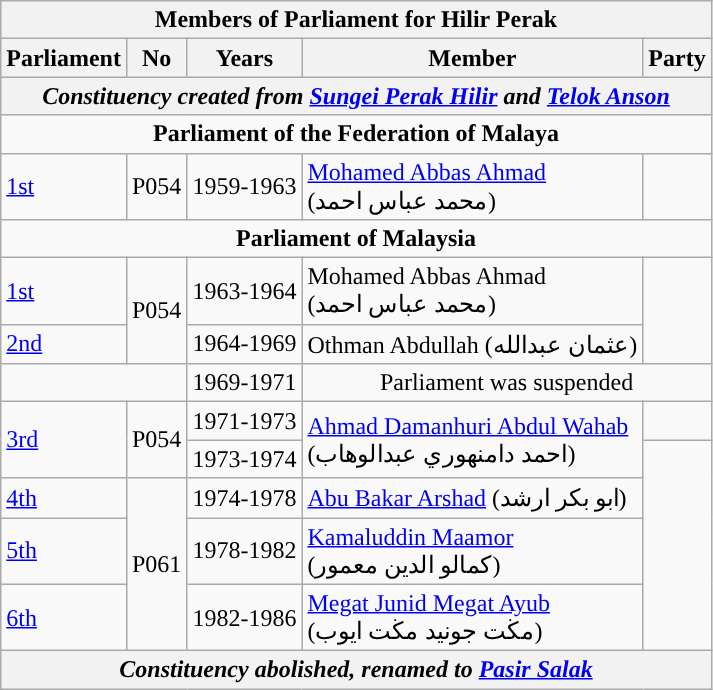<table class=wikitable>
<tr>
<th colspan="5">Members of Parliament for Hilir Perak</th>
</tr>
<tr>
<th>Parliament</th>
<th>No</th>
<th>Years</th>
<th>Member</th>
<th>Party</th>
</tr>
<tr>
<th colspan="5" align="center"><em>Constituency created from <a href='#'>Sungei Perak Hilir</a> and <a href='#'>Telok Anson</a></em></th>
</tr>
<tr>
<td colspan="5" align="center"><strong>Parliament of the Federation of Malaya</strong></td>
</tr>
<tr>
<td><a href='#'>1st</a></td>
<td>P054</td>
<td>1959-1963</td>
<td><a href='#'>Mohamed Abbas Ahmad</a> <br> (محمد عباس احمد)</td>
<td></td>
</tr>
<tr>
<td colspan="5" align="center"><strong>Parliament of Malaysia</strong></td>
</tr>
<tr>
<td><a href='#'>1st</a></td>
<td rowspan="2">P054</td>
<td>1963-1964</td>
<td>Mohamed Abbas Ahmad <br> (محمد عباس احمد)</td>
<td rowspan=2></td>
</tr>
<tr>
<td><a href='#'>2nd</a></td>
<td>1964-1969</td>
<td>Othman Abdullah (عثمان عبدالله)</td>
</tr>
<tr>
<td colspan="2"></td>
<td>1969-1971</td>
<td colspan=2 align=center>Parliament was suspended</td>
</tr>
<tr>
<td rowspan=2><a href='#'>3rd</a></td>
<td rowspan="2">P054</td>
<td>1971-1973</td>
<td rowspan=2><a href='#'>Ahmad Damanhuri Abdul Wahab</a> <br> (احمد دامنهوري عبدالوهاب)</td>
<td></td>
</tr>
<tr>
<td>1973-1974</td>
<td rowspan=4></td>
</tr>
<tr>
<td><a href='#'>4th</a></td>
<td rowspan="3">P061</td>
<td>1974-1978</td>
<td><a href='#'>Abu Bakar Arshad</a> (ابو بكر ارشد)</td>
</tr>
<tr>
<td><a href='#'>5th</a></td>
<td>1978-1982</td>
<td><a href='#'>Kamaluddin Maamor</a> <br> (كمالو الدين معمور)</td>
</tr>
<tr>
<td><a href='#'>6th</a></td>
<td>1982-1986</td>
<td><a href='#'>Megat Junid Megat Ayub</a> <br> (مڬت جونيد مڬت ايوب)</td>
</tr>
<tr>
<th colspan="5" align="center"><em>Constituency abolished, renamed to <a href='#'>Pasir Salak</a></em></th>
</tr>
</table>
